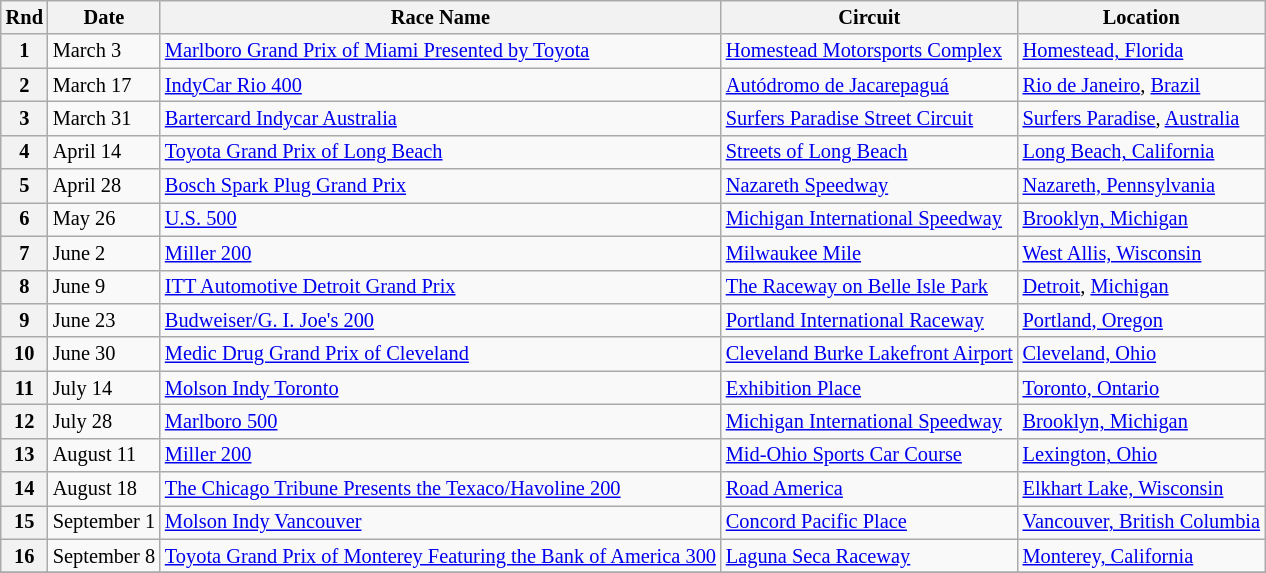<table class="wikitable" style="font-size: 85%;">
<tr>
<th>Rnd</th>
<th>Date</th>
<th>Race Name</th>
<th>Circuit</th>
<th>Location</th>
</tr>
<tr>
<th>1</th>
<td>March 3</td>
<td> <a href='#'>Marlboro Grand Prix of Miami Presented by Toyota</a></td>
<td> <a href='#'>Homestead Motorsports Complex</a></td>
<td><a href='#'>Homestead, Florida</a></td>
</tr>
<tr>
<th>2</th>
<td>March 17</td>
<td> <a href='#'>IndyCar Rio 400</a></td>
<td> <a href='#'>Autódromo de Jacarepaguá</a></td>
<td><a href='#'>Rio de Janeiro</a>, <a href='#'>Brazil</a></td>
</tr>
<tr>
<th>3</th>
<td>March 31</td>
<td> <a href='#'>Bartercard Indycar Australia</a></td>
<td> <a href='#'>Surfers Paradise Street Circuit</a></td>
<td><a href='#'>Surfers Paradise</a>, <a href='#'>Australia</a></td>
</tr>
<tr>
<th>4</th>
<td>April 14</td>
<td> <a href='#'>Toyota Grand Prix of Long Beach</a></td>
<td> <a href='#'>Streets of Long Beach</a></td>
<td><a href='#'>Long Beach, California</a></td>
</tr>
<tr>
<th>5</th>
<td>April 28</td>
<td> <a href='#'>Bosch Spark Plug Grand Prix</a></td>
<td> <a href='#'>Nazareth Speedway</a></td>
<td><a href='#'>Nazareth, Pennsylvania</a></td>
</tr>
<tr>
<th>6</th>
<td>May 26</td>
<td> <a href='#'>U.S. 500</a></td>
<td> <a href='#'>Michigan International Speedway</a></td>
<td><a href='#'>Brooklyn, Michigan</a></td>
</tr>
<tr>
<th>7</th>
<td>June 2</td>
<td> <a href='#'>Miller 200</a></td>
<td> <a href='#'>Milwaukee Mile</a></td>
<td><a href='#'>West Allis, Wisconsin</a></td>
</tr>
<tr>
<th>8</th>
<td>June 9</td>
<td> <a href='#'>ITT Automotive Detroit Grand Prix</a></td>
<td> <a href='#'>The Raceway on Belle Isle Park</a></td>
<td><a href='#'>Detroit</a>, <a href='#'>Michigan</a></td>
</tr>
<tr>
<th>9</th>
<td>June 23</td>
<td> <a href='#'>Budweiser/G. I. Joe's 200</a></td>
<td> <a href='#'>Portland International Raceway</a></td>
<td><a href='#'>Portland, Oregon</a></td>
</tr>
<tr>
<th>10</th>
<td>June 30</td>
<td> <a href='#'>Medic Drug Grand Prix of Cleveland</a></td>
<td> <a href='#'>Cleveland Burke Lakefront Airport</a></td>
<td><a href='#'>Cleveland, Ohio</a></td>
</tr>
<tr>
<th>11</th>
<td>July 14</td>
<td> <a href='#'>Molson Indy Toronto</a></td>
<td> <a href='#'>Exhibition Place</a></td>
<td><a href='#'>Toronto, Ontario</a></td>
</tr>
<tr>
<th>12</th>
<td>July 28</td>
<td> <a href='#'>Marlboro 500</a></td>
<td> <a href='#'>Michigan International Speedway</a></td>
<td><a href='#'>Brooklyn, Michigan</a></td>
</tr>
<tr>
<th>13</th>
<td>August 11</td>
<td> <a href='#'>Miller 200</a></td>
<td> <a href='#'>Mid-Ohio Sports Car Course</a></td>
<td><a href='#'>Lexington, Ohio</a></td>
</tr>
<tr>
<th>14</th>
<td>August 18</td>
<td> <a href='#'>The Chicago Tribune Presents the Texaco/Havoline 200</a></td>
<td> <a href='#'>Road America</a></td>
<td><a href='#'>Elkhart Lake, Wisconsin</a></td>
</tr>
<tr>
<th>15</th>
<td>September 1</td>
<td> <a href='#'>Molson Indy Vancouver</a></td>
<td> <a href='#'>Concord Pacific Place</a></td>
<td><a href='#'>Vancouver, British Columbia</a></td>
</tr>
<tr>
<th>16</th>
<td>September 8</td>
<td> <a href='#'>Toyota Grand Prix of Monterey Featuring the Bank of America 300</a></td>
<td> <a href='#'>Laguna Seca Raceway</a></td>
<td><a href='#'>Monterey, California</a></td>
</tr>
<tr>
</tr>
</table>
